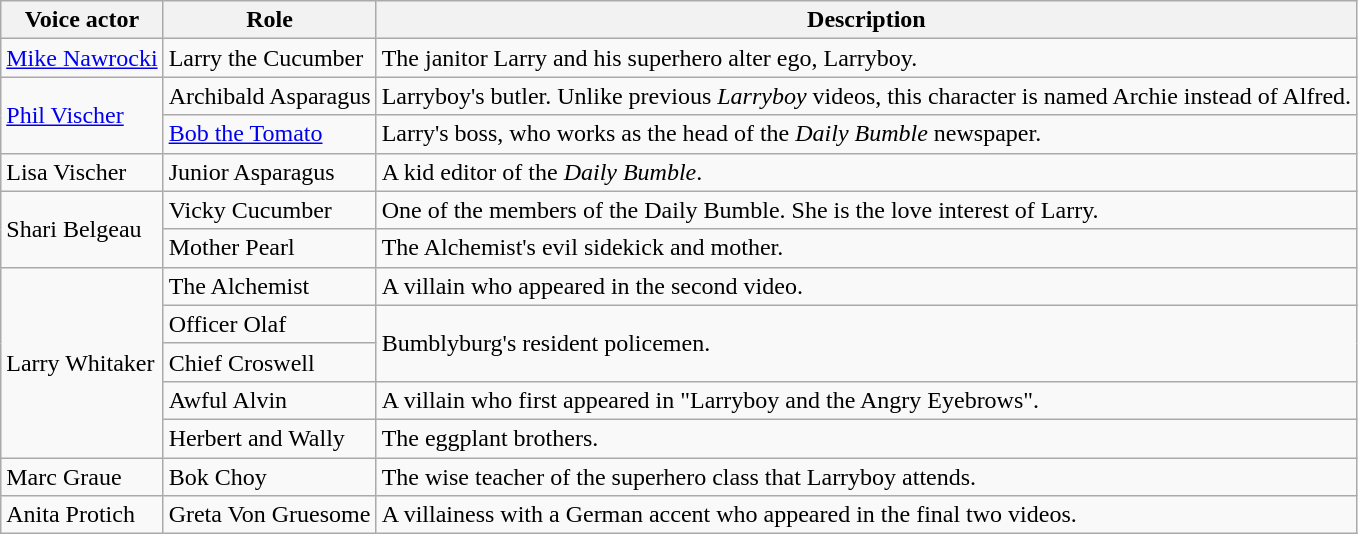<table class="wikitable">
<tr>
<th>Voice actor</th>
<th>Role</th>
<th>Description</th>
</tr>
<tr>
<td><a href='#'>Mike Nawrocki</a></td>
<td>Larry the Cucumber</td>
<td>The janitor Larry and his superhero alter ego, Larryboy.</td>
</tr>
<tr>
<td rowspan=2><a href='#'>Phil Vischer</a></td>
<td>Archibald Asparagus</td>
<td>Larryboy's butler. Unlike previous <em>Larryboy</em> videos, this character is named Archie instead of Alfred.</td>
</tr>
<tr>
<td><a href='#'>Bob the Tomato</a></td>
<td>Larry's boss, who works as the head of the <em>Daily Bumble</em> newspaper.</td>
</tr>
<tr>
<td>Lisa Vischer</td>
<td>Junior Asparagus</td>
<td>A kid editor of the <em>Daily Bumble</em>.</td>
</tr>
<tr>
<td rowspan="2">Shari Belgeau</td>
<td>Vicky Cucumber</td>
<td>One of the members of the Daily Bumble. She is the love interest of Larry.</td>
</tr>
<tr>
<td>Mother Pearl</td>
<td>The Alchemist's evil sidekick and mother.</td>
</tr>
<tr>
<td rowspan="5">Larry Whitaker</td>
<td>The Alchemist</td>
<td>A villain who appeared in the second video.</td>
</tr>
<tr>
<td>Officer Olaf</td>
<td rowspan="2">Bumblyburg's resident policemen.</td>
</tr>
<tr>
<td>Chief Croswell</td>
</tr>
<tr>
<td>Awful Alvin</td>
<td>A villain who first appeared in "Larryboy and the Angry Eyebrows".</td>
</tr>
<tr>
<td>Herbert and Wally</td>
<td>The eggplant brothers.</td>
</tr>
<tr>
<td>Marc Graue</td>
<td>Bok Choy</td>
<td>The wise teacher of the superhero class that Larryboy attends.</td>
</tr>
<tr>
<td rowspan="1">Anita Protich</td>
<td>Greta Von Gruesome</td>
<td>A villainess with a German accent who appeared in the final two videos.</td>
</tr>
</table>
